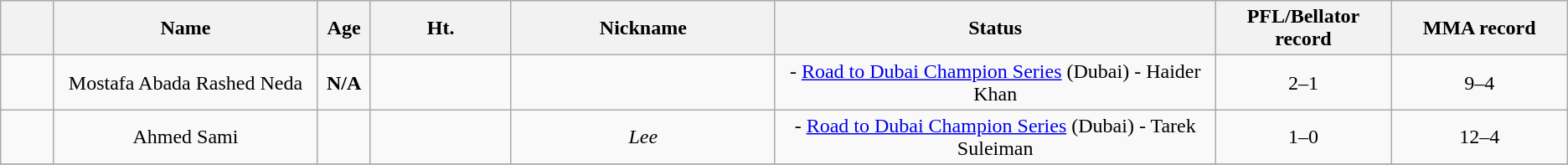<table class="wikitable sortable" style="text-align:center;">
<tr>
<th width=3%></th>
<th width=15%>Name</th>
<th width=3%>Age</th>
<th width=8%>Ht.</th>
<th width="15%">Nickname</th>
<th width=25%>Status</th>
<th width="10%">PFL/Bellator record</th>
<th width=10%>MMA record</th>
</tr>
<tr>
<td></td>
<td>Mostafa Abada Rashed Neda</td>
<td><strong>N/A</strong></td>
<td></td>
<td></td>
<td> - <a href='#'>Road to Dubai Champion Series</a> (Dubai) - Haider Khan</td>
<td>2–1</td>
<td>9–4</td>
</tr>
<tr>
<td></td>
<td>Ahmed Sami</td>
<td></td>
<td></td>
<td><em>Lee</em></td>
<td> - <a href='#'>Road to Dubai Champion Series</a> (Dubai) - Tarek Suleiman</td>
<td>1–0</td>
<td>12–4</td>
</tr>
<tr>
</tr>
</table>
